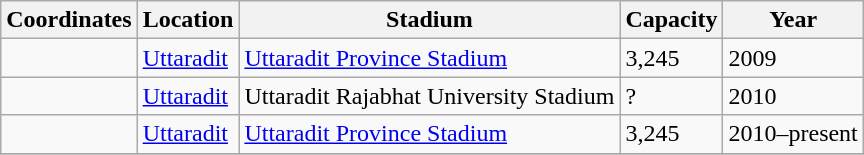<table class="wikitable sortable">
<tr>
<th>Coordinates</th>
<th>Location</th>
<th>Stadium</th>
<th>Capacity</th>
<th>Year</th>
</tr>
<tr>
<td></td>
<td><a href='#'>Uttaradit</a></td>
<td><a href='#'>Uttaradit Province Stadium</a></td>
<td>3,245</td>
<td>2009</td>
</tr>
<tr>
<td></td>
<td><a href='#'>Uttaradit</a></td>
<td>Uttaradit Rajabhat University Stadium</td>
<td>?</td>
<td>2010</td>
</tr>
<tr>
<td></td>
<td><a href='#'>Uttaradit</a></td>
<td><a href='#'>Uttaradit Province Stadium</a></td>
<td>3,245</td>
<td>2010–present</td>
</tr>
<tr>
</tr>
</table>
